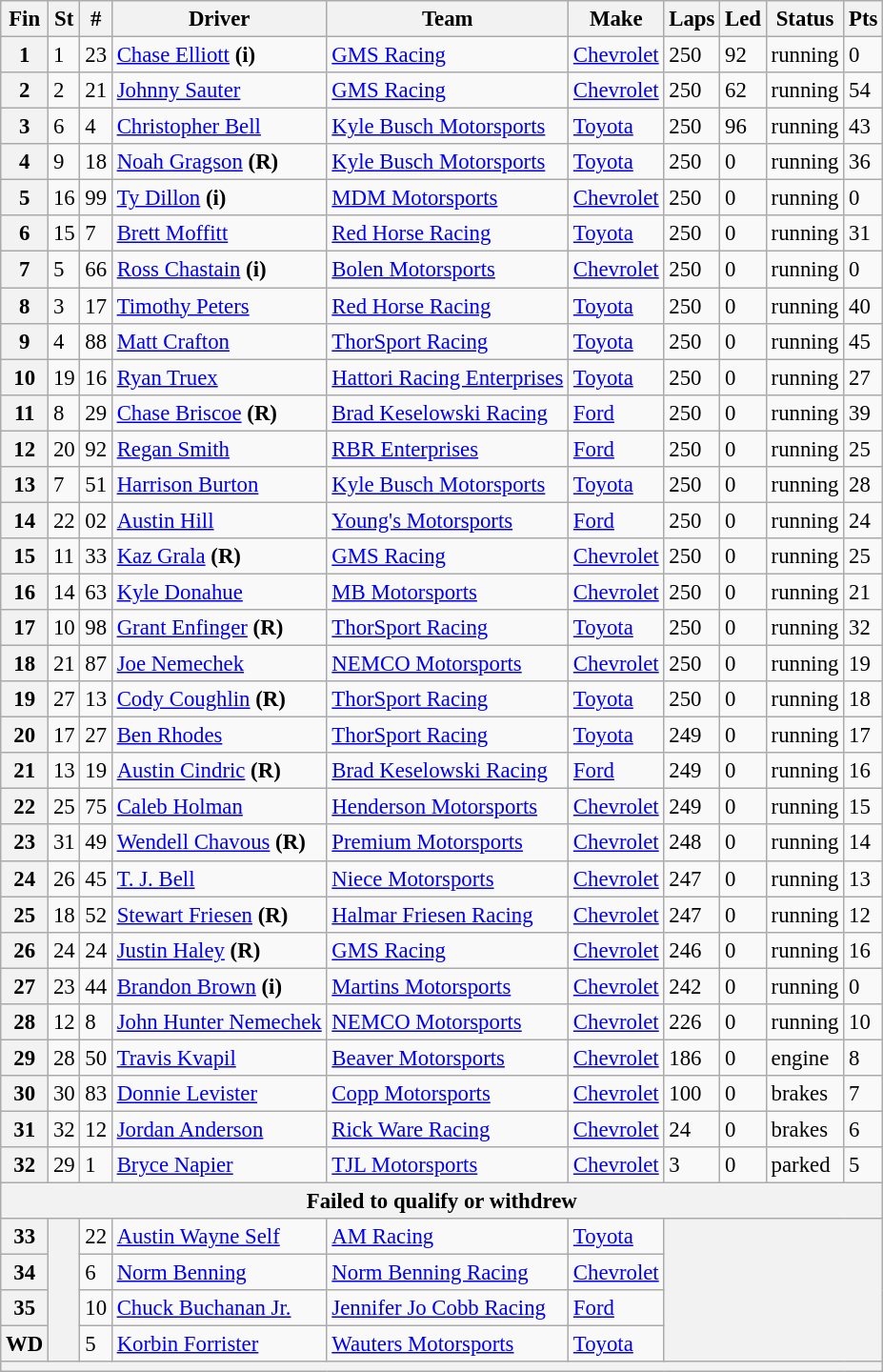<table class="wikitable" style="font-size:95%">
<tr>
<th>Fin</th>
<th>St</th>
<th>#</th>
<th>Driver</th>
<th>Team</th>
<th>Make</th>
<th>Laps</th>
<th>Led</th>
<th>Status</th>
<th>Pts</th>
</tr>
<tr>
<th>1</th>
<td>1</td>
<td>23</td>
<td><a href='#'>Chase Elliott</a> <strong>(i)</strong></td>
<td><a href='#'>GMS Racing</a></td>
<td><a href='#'>Chevrolet</a></td>
<td>250</td>
<td>92</td>
<td>running</td>
<td>0</td>
</tr>
<tr>
<th>2</th>
<td>2</td>
<td>21</td>
<td><a href='#'>Johnny Sauter</a></td>
<td><a href='#'>GMS Racing</a></td>
<td><a href='#'>Chevrolet</a></td>
<td>250</td>
<td>62</td>
<td>running</td>
<td>54</td>
</tr>
<tr>
<th>3</th>
<td>6</td>
<td>4</td>
<td><a href='#'>Christopher Bell</a></td>
<td><a href='#'>Kyle Busch Motorsports</a></td>
<td><a href='#'>Toyota</a></td>
<td>250</td>
<td>96</td>
<td>running</td>
<td>43</td>
</tr>
<tr>
<th>4</th>
<td>9</td>
<td>18</td>
<td><a href='#'>Noah Gragson</a> <strong>(R)</strong></td>
<td><a href='#'>Kyle Busch Motorsports</a></td>
<td><a href='#'>Toyota</a></td>
<td>250</td>
<td>0</td>
<td>running</td>
<td>36</td>
</tr>
<tr>
<th>5</th>
<td>16</td>
<td>99</td>
<td><a href='#'>Ty Dillon</a> <strong>(i)</strong></td>
<td><a href='#'>MDM Motorsports</a></td>
<td><a href='#'>Chevrolet</a></td>
<td>250</td>
<td>0</td>
<td>running</td>
<td>0</td>
</tr>
<tr>
<th>6</th>
<td>15</td>
<td>7</td>
<td><a href='#'>Brett Moffitt</a></td>
<td><a href='#'>Red Horse Racing</a></td>
<td><a href='#'>Toyota</a></td>
<td>250</td>
<td>0</td>
<td>running</td>
<td>31</td>
</tr>
<tr>
<th>7</th>
<td>5</td>
<td>66</td>
<td><a href='#'>Ross Chastain</a> <strong>(i)</strong></td>
<td><a href='#'>Bolen Motorsports</a></td>
<td><a href='#'>Chevrolet</a></td>
<td>250</td>
<td>0</td>
<td>running</td>
<td>0</td>
</tr>
<tr>
<th>8</th>
<td>3</td>
<td>17</td>
<td><a href='#'>Timothy Peters</a></td>
<td><a href='#'>Red Horse Racing</a></td>
<td><a href='#'>Toyota</a></td>
<td>250</td>
<td>0</td>
<td>running</td>
<td>40</td>
</tr>
<tr>
<th>9</th>
<td>4</td>
<td>88</td>
<td><a href='#'>Matt Crafton</a></td>
<td><a href='#'>ThorSport Racing</a></td>
<td><a href='#'>Toyota</a></td>
<td>250</td>
<td>0</td>
<td>running</td>
<td>45</td>
</tr>
<tr>
<th>10</th>
<td>19</td>
<td>16</td>
<td><a href='#'>Ryan Truex</a></td>
<td><a href='#'>Hattori Racing Enterprises</a></td>
<td><a href='#'>Toyota</a></td>
<td>250</td>
<td>0</td>
<td>running</td>
<td>27</td>
</tr>
<tr>
<th>11</th>
<td>8</td>
<td>29</td>
<td><a href='#'>Chase Briscoe</a> <strong>(R)</strong></td>
<td><a href='#'>Brad Keselowski Racing</a></td>
<td><a href='#'>Ford</a></td>
<td>250</td>
<td>0</td>
<td>running</td>
<td>39</td>
</tr>
<tr>
<th>12</th>
<td>20</td>
<td>92</td>
<td><a href='#'>Regan Smith</a></td>
<td><a href='#'>RBR Enterprises</a></td>
<td><a href='#'>Ford</a></td>
<td>250</td>
<td>0</td>
<td>running</td>
<td>25</td>
</tr>
<tr>
<th>13</th>
<td>7</td>
<td>51</td>
<td><a href='#'>Harrison Burton</a></td>
<td><a href='#'>Kyle Busch Motorsports</a></td>
<td><a href='#'>Toyota</a></td>
<td>250</td>
<td>0</td>
<td>running</td>
<td>28</td>
</tr>
<tr>
<th>14</th>
<td>22</td>
<td>02</td>
<td><a href='#'>Austin Hill</a></td>
<td><a href='#'>Young's Motorsports</a></td>
<td><a href='#'>Ford</a></td>
<td>250</td>
<td>0</td>
<td>running</td>
<td>24</td>
</tr>
<tr>
<th>15</th>
<td>11</td>
<td>33</td>
<td><a href='#'>Kaz Grala</a> <strong>(R)</strong></td>
<td><a href='#'>GMS Racing</a></td>
<td><a href='#'>Chevrolet</a></td>
<td>250</td>
<td>0</td>
<td>running</td>
<td>25</td>
</tr>
<tr>
<th>16</th>
<td>14</td>
<td>63</td>
<td><a href='#'>Kyle Donahue</a></td>
<td><a href='#'>MB Motorsports</a></td>
<td><a href='#'>Chevrolet</a></td>
<td>250</td>
<td>0</td>
<td>running</td>
<td>21</td>
</tr>
<tr>
<th>17</th>
<td>10</td>
<td>98</td>
<td><a href='#'>Grant Enfinger</a> <strong>(R)</strong></td>
<td><a href='#'>ThorSport Racing</a></td>
<td><a href='#'>Toyota</a></td>
<td>250</td>
<td>0</td>
<td>running</td>
<td>32</td>
</tr>
<tr>
<th>18</th>
<td>21</td>
<td>87</td>
<td><a href='#'>Joe Nemechek</a></td>
<td><a href='#'>NEMCO Motorsports</a></td>
<td><a href='#'>Chevrolet</a></td>
<td>250</td>
<td>0</td>
<td>running</td>
<td>19</td>
</tr>
<tr>
<th>19</th>
<td>27</td>
<td>13</td>
<td><a href='#'>Cody Coughlin</a> <strong>(R)</strong></td>
<td><a href='#'>ThorSport Racing</a></td>
<td><a href='#'>Toyota</a></td>
<td>250</td>
<td>0</td>
<td>running</td>
<td>18</td>
</tr>
<tr>
<th>20</th>
<td>17</td>
<td>27</td>
<td><a href='#'>Ben Rhodes</a></td>
<td><a href='#'>ThorSport Racing</a></td>
<td><a href='#'>Toyota</a></td>
<td>249</td>
<td>0</td>
<td>running</td>
<td>17</td>
</tr>
<tr>
<th>21</th>
<td>13</td>
<td>19</td>
<td><a href='#'>Austin Cindric</a> <strong>(R)</strong></td>
<td><a href='#'>Brad Keselowski Racing</a></td>
<td><a href='#'>Ford</a></td>
<td>249</td>
<td>0</td>
<td>running</td>
<td>16</td>
</tr>
<tr>
<th>22</th>
<td>25</td>
<td>75</td>
<td><a href='#'>Caleb Holman</a></td>
<td><a href='#'>Henderson Motorsports</a></td>
<td><a href='#'>Chevrolet</a></td>
<td>249</td>
<td>0</td>
<td>running</td>
<td>15</td>
</tr>
<tr>
<th>23</th>
<td>31</td>
<td>49</td>
<td><a href='#'>Wendell Chavous</a> <strong>(R)</strong></td>
<td><a href='#'>Premium Motorsports</a></td>
<td><a href='#'>Chevrolet</a></td>
<td>248</td>
<td>0</td>
<td>running</td>
<td>14</td>
</tr>
<tr>
<th>24</th>
<td>26</td>
<td>45</td>
<td><a href='#'>T. J. Bell</a></td>
<td><a href='#'>Niece Motorsports</a></td>
<td><a href='#'>Chevrolet</a></td>
<td>247</td>
<td>0</td>
<td>running</td>
<td>13</td>
</tr>
<tr>
<th>25</th>
<td>18</td>
<td>52</td>
<td><a href='#'>Stewart Friesen</a> <strong>(R)</strong></td>
<td><a href='#'>Halmar Friesen Racing</a></td>
<td><a href='#'>Chevrolet</a></td>
<td>247</td>
<td>0</td>
<td>running</td>
<td>12</td>
</tr>
<tr>
<th>26</th>
<td>24</td>
<td>24</td>
<td><a href='#'>Justin Haley</a> <strong>(R)</strong></td>
<td><a href='#'>GMS Racing</a></td>
<td><a href='#'>Chevrolet</a></td>
<td>246</td>
<td>0</td>
<td>running</td>
<td>16</td>
</tr>
<tr>
<th>27</th>
<td>23</td>
<td>44</td>
<td><a href='#'>Brandon Brown</a> <strong>(i)</strong></td>
<td><a href='#'>Martins Motorsports</a></td>
<td><a href='#'>Chevrolet</a></td>
<td>242</td>
<td>0</td>
<td>running</td>
<td>0</td>
</tr>
<tr>
<th>28</th>
<td>12</td>
<td>8</td>
<td><a href='#'>John Hunter Nemechek</a></td>
<td><a href='#'>NEMCO Motorsports</a></td>
<td><a href='#'>Chevrolet</a></td>
<td>226</td>
<td>0</td>
<td>running</td>
<td>10</td>
</tr>
<tr>
<th>29</th>
<td>28</td>
<td>50</td>
<td><a href='#'>Travis Kvapil</a></td>
<td><a href='#'>Beaver Motorsports</a></td>
<td><a href='#'>Chevrolet</a></td>
<td>186</td>
<td>0</td>
<td>engine</td>
<td>8</td>
</tr>
<tr>
<th>30</th>
<td>30</td>
<td>83</td>
<td><a href='#'>Donnie Levister</a></td>
<td><a href='#'>Copp Motorsports</a></td>
<td><a href='#'>Chevrolet</a></td>
<td>100</td>
<td>0</td>
<td>brakes</td>
<td>7</td>
</tr>
<tr>
<th>31</th>
<td>32</td>
<td>12</td>
<td><a href='#'>Jordan Anderson</a></td>
<td><a href='#'>Rick Ware Racing</a></td>
<td><a href='#'>Chevrolet</a></td>
<td>24</td>
<td>0</td>
<td>brakes</td>
<td>6</td>
</tr>
<tr>
<th>32</th>
<td>29</td>
<td>1</td>
<td><a href='#'>Bryce Napier</a></td>
<td><a href='#'>TJL Motorsports</a></td>
<td><a href='#'>Chevrolet</a></td>
<td>3</td>
<td>0</td>
<td>parked</td>
<td>5</td>
</tr>
<tr>
<th colspan="10">Failed to qualify or withdrew</th>
</tr>
<tr>
<th>33</th>
<th rowspan="4"></th>
<td>22</td>
<td><a href='#'>Austin Wayne Self</a></td>
<td><a href='#'>AM Racing</a></td>
<td><a href='#'>Toyota</a></td>
<th colspan="4" rowspan="4"></th>
</tr>
<tr>
<th>34</th>
<td>6</td>
<td><a href='#'>Norm Benning</a></td>
<td><a href='#'>Norm Benning Racing</a></td>
<td><a href='#'>Chevrolet</a></td>
</tr>
<tr>
<th>35</th>
<td>10</td>
<td><a href='#'>Chuck Buchanan Jr.</a></td>
<td><a href='#'>Jennifer Jo Cobb Racing</a></td>
<td><a href='#'>Ford</a></td>
</tr>
<tr>
<th>WD</th>
<td>5</td>
<td><a href='#'>Korbin Forrister</a></td>
<td><a href='#'>Wauters Motorsports</a></td>
<td><a href='#'>Toyota</a></td>
</tr>
<tr>
<th colspan="10"></th>
</tr>
</table>
